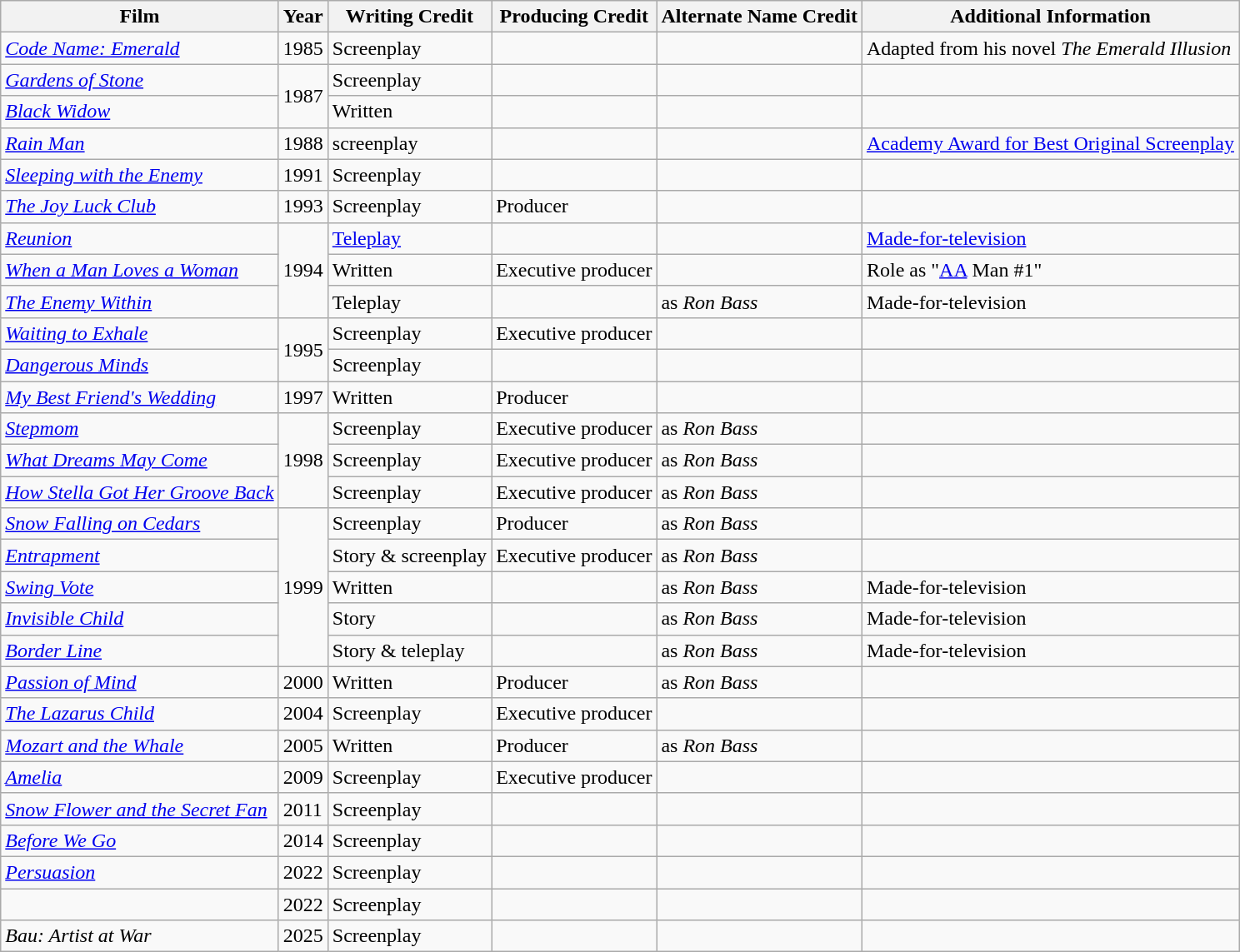<table class="wikitable sortable">
<tr>
<th>Film</th>
<th>Year</th>
<th>Writing Credit</th>
<th>Producing Credit</th>
<th>Alternate Name Credit</th>
<th>Additional Information</th>
</tr>
<tr>
<td><em><a href='#'>Code Name: Emerald</a></em></td>
<td>1985</td>
<td>Screenplay</td>
<td></td>
<td></td>
<td>Adapted from his novel <em>The Emerald Illusion</em></td>
</tr>
<tr>
<td><em><a href='#'>Gardens of Stone</a></em></td>
<td rowspan="2">1987</td>
<td>Screenplay</td>
<td></td>
<td></td>
<td></td>
</tr>
<tr>
<td><em><a href='#'>Black Widow</a></em></td>
<td>Written</td>
<td></td>
<td></td>
<td></td>
</tr>
<tr>
<td><em><a href='#'>Rain Man</a></em></td>
<td>1988</td>
<td>screenplay</td>
<td></td>
<td></td>
<td><a href='#'>Academy Award for Best Original Screenplay</a></td>
</tr>
<tr>
<td><em><a href='#'>Sleeping with the Enemy</a></em></td>
<td>1991</td>
<td>Screenplay</td>
<td></td>
<td></td>
<td></td>
</tr>
<tr>
<td><em><a href='#'>The Joy Luck Club</a></em></td>
<td>1993</td>
<td>Screenplay</td>
<td>Producer</td>
<td></td>
<td></td>
</tr>
<tr>
<td><em><a href='#'>Reunion</a></em></td>
<td rowspan="3">1994</td>
<td><a href='#'>Teleplay</a></td>
<td></td>
<td></td>
<td><a href='#'>Made-for-television</a></td>
</tr>
<tr>
<td><em><a href='#'>When a Man Loves a Woman</a></em></td>
<td>Written</td>
<td>Executive producer</td>
<td></td>
<td>Role as "<a href='#'>AA</a> Man #1"</td>
</tr>
<tr>
<td><em><a href='#'>The Enemy Within</a></em></td>
<td>Teleplay</td>
<td></td>
<td>as <em>Ron Bass</em></td>
<td>Made-for-television</td>
</tr>
<tr>
<td><em><a href='#'>Waiting to Exhale</a></em></td>
<td rowspan="2">1995</td>
<td>Screenplay</td>
<td>Executive producer</td>
<td></td>
<td></td>
</tr>
<tr>
<td><em><a href='#'>Dangerous Minds</a></em></td>
<td>Screenplay</td>
<td></td>
<td></td>
<td></td>
</tr>
<tr>
<td><em><a href='#'>My Best Friend's Wedding</a></em></td>
<td>1997</td>
<td>Written</td>
<td>Producer</td>
<td></td>
<td></td>
</tr>
<tr>
<td><em><a href='#'>Stepmom</a></em></td>
<td rowspan="3">1998</td>
<td>Screenplay</td>
<td>Executive producer</td>
<td>as <em>Ron Bass</em></td>
<td></td>
</tr>
<tr>
<td><em><a href='#'>What Dreams May Come</a></em></td>
<td>Screenplay</td>
<td>Executive producer</td>
<td>as <em>Ron Bass</em></td>
<td></td>
</tr>
<tr>
<td><em><a href='#'>How Stella Got Her Groove Back</a></em></td>
<td>Screenplay</td>
<td>Executive producer</td>
<td>as <em>Ron Bass</em></td>
<td></td>
</tr>
<tr>
<td><em><a href='#'>Snow Falling on Cedars</a></em></td>
<td rowspan="5">1999</td>
<td>Screenplay</td>
<td>Producer</td>
<td>as <em>Ron Bass</em></td>
<td></td>
</tr>
<tr>
<td><em><a href='#'>Entrapment</a></em></td>
<td>Story & screenplay</td>
<td>Executive producer</td>
<td>as <em>Ron Bass</em></td>
<td></td>
</tr>
<tr>
<td><em><a href='#'>Swing Vote</a></em></td>
<td>Written</td>
<td></td>
<td>as <em>Ron Bass</em></td>
<td>Made-for-television</td>
</tr>
<tr>
<td><em><a href='#'>Invisible Child</a></em></td>
<td>Story</td>
<td></td>
<td>as <em>Ron Bass</em></td>
<td>Made-for-television</td>
</tr>
<tr>
<td><em><a href='#'>Border Line</a></em></td>
<td>Story & teleplay</td>
<td></td>
<td>as <em>Ron Bass</em></td>
<td>Made-for-television</td>
</tr>
<tr>
<td><em><a href='#'>Passion of Mind</a></em></td>
<td>2000</td>
<td>Written</td>
<td>Producer</td>
<td>as <em>Ron Bass</em></td>
<td></td>
</tr>
<tr>
<td><em><a href='#'>The Lazarus Child</a></em></td>
<td>2004</td>
<td>Screenplay</td>
<td>Executive producer</td>
<td></td>
<td></td>
</tr>
<tr>
<td><em><a href='#'>Mozart and the Whale</a></em></td>
<td>2005</td>
<td>Written</td>
<td>Producer</td>
<td>as <em>Ron Bass</em></td>
<td></td>
</tr>
<tr>
<td><em><a href='#'>Amelia</a></em></td>
<td>2009</td>
<td>Screenplay</td>
<td>Executive producer</td>
<td></td>
<td></td>
</tr>
<tr>
<td><em><a href='#'>Snow Flower and the Secret Fan</a></em></td>
<td>2011</td>
<td>Screenplay</td>
<td></td>
<td></td>
<td></td>
</tr>
<tr>
<td><em><a href='#'>Before We Go</a></em></td>
<td>2014</td>
<td>Screenplay</td>
<td></td>
<td></td>
<td></td>
</tr>
<tr>
<td><a href='#'><em>Persuasion</em></a></td>
<td>2022</td>
<td>Screenplay</td>
<td></td>
<td></td>
<td></td>
</tr>
<tr>
<td><em></em></td>
<td>2022</td>
<td>Screenplay</td>
<td></td>
<td></td>
<td></td>
</tr>
<tr>
<td><em>Bau: Artist at War</em></td>
<td>2025</td>
<td>Screenplay</td>
<td></td>
<td></td>
<td></td>
</tr>
</table>
